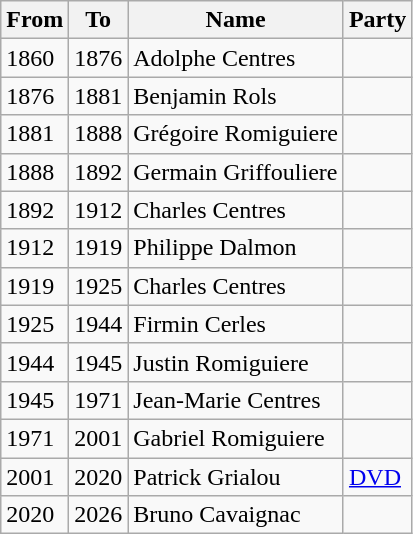<table class="wikitable">
<tr>
<th>From</th>
<th>To</th>
<th>Name</th>
<th>Party</th>
</tr>
<tr>
<td>1860</td>
<td>1876</td>
<td>Adolphe Centres</td>
<td></td>
</tr>
<tr>
<td>1876</td>
<td>1881</td>
<td>Benjamin Rols</td>
<td></td>
</tr>
<tr>
<td>1881</td>
<td>1888</td>
<td>Grégoire Romiguiere</td>
<td></td>
</tr>
<tr>
<td>1888</td>
<td>1892</td>
<td>Germain Griffouliere</td>
<td></td>
</tr>
<tr>
<td>1892</td>
<td>1912</td>
<td>Charles Centres</td>
<td></td>
</tr>
<tr>
<td>1912</td>
<td>1919</td>
<td>Philippe Dalmon</td>
<td></td>
</tr>
<tr>
<td>1919</td>
<td>1925</td>
<td>Charles Centres</td>
<td></td>
</tr>
<tr>
<td>1925</td>
<td>1944</td>
<td>Firmin Cerles</td>
<td></td>
</tr>
<tr>
<td>1944</td>
<td>1945</td>
<td>Justin Romiguiere</td>
<td></td>
</tr>
<tr>
<td>1945</td>
<td>1971</td>
<td>Jean-Marie Centres</td>
<td></td>
</tr>
<tr>
<td>1971</td>
<td>2001</td>
<td>Gabriel Romiguiere</td>
<td></td>
</tr>
<tr>
<td>2001</td>
<td>2020</td>
<td>Patrick Grialou</td>
<td><a href='#'>DVD</a></td>
</tr>
<tr>
<td>2020</td>
<td>2026</td>
<td>Bruno Cavaignac</td>
<td></td>
</tr>
</table>
